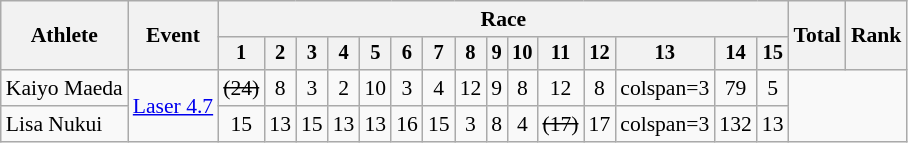<table class=wikitable style=font-size:90%;text-align:center>
<tr>
<th rowspan="2">Athlete</th>
<th rowspan="2">Event</th>
<th colspan=15>Race</th>
<th rowspan=2>Total</th>
<th rowspan=2>Rank</th>
</tr>
<tr style="font-size:95%">
<th>1</th>
<th>2</th>
<th>3</th>
<th>4</th>
<th>5</th>
<th>6</th>
<th>7</th>
<th>8</th>
<th>9</th>
<th>10</th>
<th>11</th>
<th>12</th>
<th>13</th>
<th>14</th>
<th>15</th>
</tr>
<tr>
<td style="text-align:left">Kaiyo Maeda</td>
<td style="text-align:left" rowspan=2><a href='#'>Laser 4.7</a></td>
<td><s>(24)</s><br></td>
<td>8</td>
<td>3</td>
<td>2</td>
<td>10</td>
<td>3</td>
<td>4</td>
<td>12</td>
<td>9</td>
<td>8</td>
<td>12</td>
<td>8</td>
<td>colspan=3 </td>
<td>79</td>
<td>5</td>
</tr>
<tr>
<td style="text-align:left">Lisa Nukui</td>
<td>15</td>
<td>13</td>
<td>15</td>
<td>13</td>
<td>13</td>
<td>16</td>
<td>15</td>
<td>3</td>
<td>8</td>
<td>4</td>
<td><s>(17)</s></td>
<td>17</td>
<td>colspan=3 </td>
<td>132</td>
<td>13</td>
</tr>
</table>
